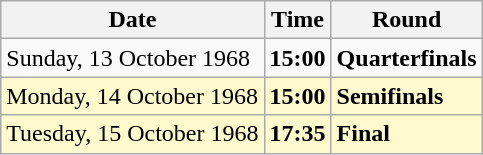<table class="wikitable">
<tr>
<th>Date</th>
<th>Time</th>
<th>Round</th>
</tr>
<tr>
<td>Sunday, 13 October 1968</td>
<td><strong>15:00</strong></td>
<td><strong>Quarterfinals</strong></td>
</tr>
<tr style=background:lemonchiffon>
<td>Monday, 14 October 1968</td>
<td><strong>15:00</strong></td>
<td><strong>Semifinals</strong></td>
</tr>
<tr style=background:lemonchiffon>
<td>Tuesday, 15 October 1968</td>
<td><strong>17:35</strong></td>
<td><strong>Final</strong></td>
</tr>
</table>
